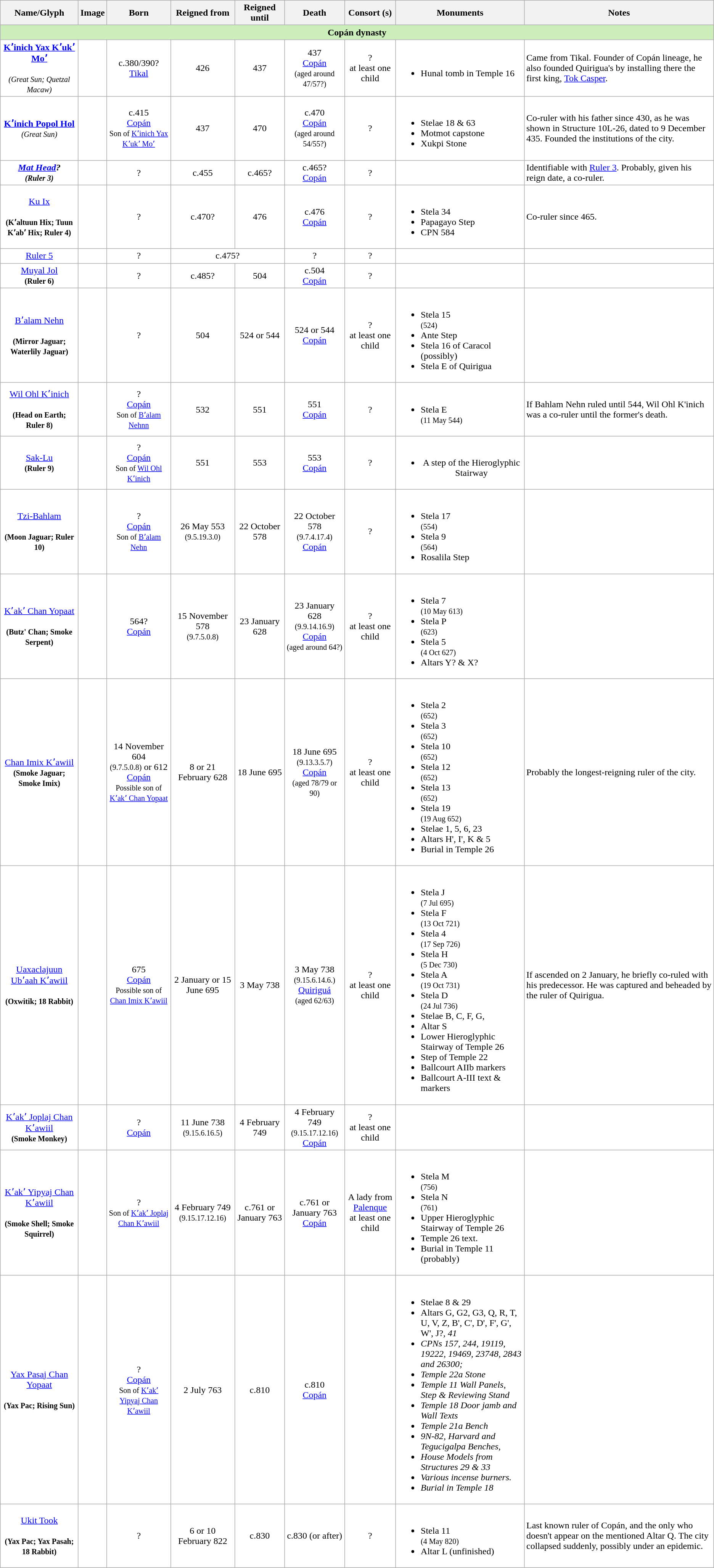<table class="wikitable">
<tr>
<th>Name/Glyph</th>
<th>Image</th>
<th>Born</th>
<th>Reigned from</th>
<th>Reigned until</th>
<th>Death</th>
<th>Consort (s)</th>
<th>Monuments</th>
<th>Notes</th>
</tr>
<tr bgcolor=#ceb>
<td align="center" colspan="9"><strong>Copán dynasty</strong></td>
</tr>
<tr bgcolor=#fff>
<td align="center"><strong><a href='#'>Kʼinich Yax Kʼukʼ Moʼ</a></strong><br><br><small><em>(Great Sun; Quetzal Macaw)</em></small></td>
<td align="center"></td>
<td align="center">c.380/390?<br><a href='#'>Tikal</a></td>
<td align="center">426</td>
<td align="center">437</td>
<td align="center">437<br><a href='#'>Copán</a><br><small>(aged around 47/57?)</small></td>
<td align="center">?<br>at least one child</td>
<td><br><ul><li>Hunal tomb in Temple 16</li></ul></td>
<td>Came from Tikal. Founder of Copán lineage, he also founded Quirigua's by installing there the first king, <a href='#'>Tok Casper</a>.</td>
</tr>
<tr bgcolor=#fff>
<td align="center"><strong><a href='#'>Kʼinich Popol Hol</a></strong><br><small><em>(Great Sun)</em></small></td>
<td align="center"></td>
<td align="center">c.415<br><a href='#'>Copán</a><br><small>Son of <a href='#'>Kʼinich Yax Kʼukʼ Moʼ</a></small></td>
<td align="center">437</td>
<td align="center">470</td>
<td align="center">c.470<br><a href='#'>Copán</a><br><small>(aged around 54/55?)</small></td>
<td align="center">?</td>
<td><br><ul><li>Stelae 18 & 63</li><li>Motmot capstone</li><li>Xukpi Stone</li></ul></td>
<td>Co-ruler with his father since 430, as he was shown in Structure 10L-26, dated to 9 December 435. Founded the institutions of the city.</td>
</tr>
<tr bgcolor=#fff>
<td align="center"><strong> <em><a href='#'>Mat Head</a><strong><em>?<br><small></em>(Ruler 3)<em></small></td>
<td align="center"></td>
<td align="center">?</td>
<td align="center">c.455</td>
<td align="center">c.465?</td>
<td align="center">c.465?<br><a href='#'>Copán</a></td>
<td align="center">?</td>
<td></td>
<td>Identifiable with <a href='#'>Ruler 3</a>. Probably, given his reign date, a co-ruler.</td>
</tr>
<tr bgcolor=#fff>
<td align="center"></strong><a href='#'>Ku Ix</a><strong><br><br><small></em>(Kʼaltuun Hix; Tuun Kʼabʼ Hix; Ruler 4)<em></small></td>
<td align="center"></td>
<td align="center">?</td>
<td align="center">c.470?</td>
<td align="center">476</td>
<td align="center">c.476<br><a href='#'>Copán</a></td>
<td align="center">?</td>
<td><br><ul><li>Stela 34</li><li>Papagayo Step</li><li>CPN 584</li></ul></td>
<td>Co-ruler since 465.</td>
</tr>
<tr bgcolor=#fff>
<td align="center"></em><a href='#'>Ruler 5</a><em></td>
<td align="center"></td>
<td align="center">?</td>
<td align="center" colspan="2">c.475?</td>
<td align="center">?</td>
<td align="center">?</td>
<td></td>
<td></td>
</tr>
<tr bgcolor=#fff>
<td align="center"></strong><a href='#'>Muyal Jol</a><strong><br><small></em>(Ruler 6)<em></small></td>
<td align="center"></td>
<td align="center">?</td>
<td align="center">c.485?</td>
<td align="center">504</td>
<td align="center">c.504<br><a href='#'>Copán</a></td>
<td align="center">?</td>
<td></td>
<td></td>
</tr>
<tr bgcolor=#fff>
<td align="center"></strong><a href='#'>Bʼalam Nehn</a><strong><br><br><small></em>(Mirror Jaguar; Waterlily Jaguar)<em></small></td>
<td align="center"></td>
<td align="center">?</td>
<td align="center">504</td>
<td align="center">524 or 544</td>
<td align="center">524 or 544<br><a href='#'>Copán</a></td>
<td align="center">?<br>at least one child</td>
<td><br><ul><li>Stela 15<br><small>(524)</small></li><li>Ante Step</li><li>Stela 16 of Caracol (possibly)</li><li>Stela E of Quirigua</li></ul></td>
<td></td>
</tr>
<tr bgcolor=#fff>
<td align="center"></strong><a href='#'>Wil Ohl Kʼinich</a><strong><br><br><small></em>(Head on Earth; Ruler 8)<em></small></td>
<td align="center"></td>
<td align="center">?<br><a href='#'>Copán</a><br><small>Son of <a href='#'>Bʼalam Nehnn</a></small></td>
<td align="center">532</td>
<td align="center">551</td>
<td align="center">551<br><a href='#'>Copán</a></td>
<td align="center">?</td>
<td><br><ul><li>Stela E<br><small>(11 May 544)</small></li></ul></td>
<td>If Bahlam Nehn ruled until 544, Wil Ohl K'inich was a co-ruler until the former's death.</td>
</tr>
<tr bgcolor=#fff>
<td align="center"></strong><a href='#'>Sak-Lu</a><strong><br><small></em>(Ruler 9)<em></small></td>
<td align="center"></td>
<td align="center">?<br><a href='#'>Copán</a><br><small>Son of <a href='#'>Wil Ohl Kʼinich</a></small></td>
<td align="center">551</td>
<td align="center">553</td>
<td align="center">553<br><a href='#'>Copán</a></td>
<td align="center">?</td>
<td align="center"><br><ul><li>A step of the Hieroglyphic Stairway</li></ul></td>
<td></td>
</tr>
<tr bgcolor=#fff>
<td align="center"></strong><a href='#'>Tzi-Bahlam</a><strong><br><br><small></em>(Moon Jaguar; Ruler 10)<em></small></td>
<td align="center"></td>
<td align="center">?<br><a href='#'>Copán</a><br><small>Son of <a href='#'>Bʼalam Nehn</a></small></td>
<td align="center">26 May 553<br><small>(9.5.19.3.0)</small></td>
<td align="center">22 October 578</td>
<td align="center">22 October 578<br><small>(9.7.4.17.4)</small><br><a href='#'>Copán</a></td>
<td align="center">?</td>
<td><br><ul><li>Stela 17<br><small>(554)</small></li><li>Stela 9<br><small>(564)</small></li><li>Rosalila Step</li></ul></td>
<td></td>
</tr>
<tr bgcolor=#fff>
<td align="center"></strong><a href='#'>Kʼakʼ Chan Yopaat</a><strong><br><br><small></em>(Butz' Chan; Smoke Serpent)<em></small></td>
<td align="center"></td>
<td align="center">564?<br><a href='#'>Copán</a></td>
<td align="center">15 November 578<br><small>(9.7.5.0.8)</small></td>
<td align="center">23 January 628</td>
<td align="center">23 January 628<br><small>(9.9.14.16.9)</small><br><a href='#'>Copán</a><br><small>(aged around 64?)</small></td>
<td align="center">?<br>at least one child</td>
<td><br><ul><li>Stela 7<br><small>(10 May 613)</small></li><li>Stela P<br><small>(623)</small></li><li>Stela 5<br><small>(4 Oct 627)</small></li><li>Altars Y? & X?</li></ul></td>
<td></td>
</tr>
<tr bgcolor=#fff>
<td align="center"></strong><a href='#'>Chan Imix Kʼawiil</a><strong><br><small></em>(Smoke Jaguar; Smoke Imix)<em></small></td>
<td align="center"></td>
<td align="center">14 November 604<br><small>(9.7.5.0.8)</small> or 612<br><a href='#'>Copán</a><br><small>Possible son of <a href='#'>Kʼakʼ Chan Yopaat</a></small></td>
<td align="center">8 or 21 February 628</td>
<td align="center">18 June 695</td>
<td align="center">18 June 695<br><small>(9.13.3.5.7)</small><br><a href='#'>Copán</a><br><small>(aged 78/79 or 90)</small></td>
<td align="center">?<br>at least one child</td>
<td><br><ul><li>Stela 2<br><small>(652)</small></li><li>Stela 3<br><small>(652)</small></li><li>Stela 10<br><small>(652)</small></li><li>Stela 12<br><small>(652)</small></li><li>Stela 13<br><small>(652)</small></li><li>Stela 19<br><small>(19 Aug 652)</small></li><li>Stelae 1, 5, 6, 23</li><li>Altars H', I', K & 5</li><li>Burial in Temple 26</li></ul></td>
<td>Probably the longest-reigning ruler of the city.</td>
</tr>
<tr bgcolor=#fff>
<td align="center"></strong><a href='#'>Uaxaclajuun Ubʼaah Kʼawiil</a><strong><br><br><small></em>(Oxwitik; 18 Rabbit)<em></small></td>
<td align="center"></td>
<td align="center">675<br><a href='#'>Copán</a><br><small>Possible son of <a href='#'>Chan Imix Kʼawiil</a></small></td>
<td align="center">2 January or 15 June 695</td>
<td align="center">3 May 738</td>
<td align="center">3 May 738<br><small>(9.15.6.14.6.)</small><br><a href='#'>Quiriguá</a><br><small>(aged 62/63)</small></td>
<td align="center">?<br>at least one child</td>
<td><br><ul><li>Stela J<br><small>(7 Jul 695)</small></li><li>Stela F<br><small>(13 Oct 721)</small></li><li>Stela 4<br><small>(17 Sep 726)</small></li><li>Stela H<br><small>(5 Dec 730)</small></li><li>Stela A<br><small>(19 Oct 731)</small></li><li>Stela D<br><small>(24 Jul 736)</small></li><li>Stelae B, C, F, G,</li><li>Altar S</li><li>Lower Hieroglyphic Stairway of Temple 26</li><li>Step of Temple 22</li><li>Ballcourt AIIb markers</li><li>Ballcourt A-III text & markers</li></ul></td>
<td>If ascended on 2 January, he briefly co-ruled with his predecessor. He was captured and beheaded by the ruler of Quirigua.</td>
</tr>
<tr bgcolor=#fff>
<td align="center"></strong><a href='#'>Kʼakʼ Joplaj Chan Kʼawiil</a><strong><br><small></em>(Smoke Monkey)<em></small></td>
<td align="center"></td>
<td align="center">?<br><a href='#'>Copán</a><br><small></small></td>
<td align="center">11 June 738<br><small>(9.15.6.16.5)</small></td>
<td align="center">4 February 749</td>
<td align="center">4 February 749<br><small>(9.15.17.12.16)</small><br><a href='#'>Copán</a></td>
<td align="center">?<br>at least one child</td>
<td align="center"></td>
<td></td>
</tr>
<tr bgcolor=#fff>
<td align="center"></strong><a href='#'>Kʼakʼ Yipyaj Chan Kʼawiil</a><strong><br><br><small></em>(Smoke Shell; Smoke Squirrel)<em></small></td>
<td align="center"></td>
<td align="center">?<br><small>Son of <a href='#'>Kʼakʼ Joplaj Chan Kʼawiil</a></small></td>
<td align="center">4 February 749<br><small>(9.15.17.12.16)</small></td>
<td align="center">c.761 or January 763</td>
<td align="center">c.761 or  January 763<br><a href='#'>Copán</a></td>
<td align="center">A lady from <a href='#'>Palenque</a><br>at least one child</td>
<td><br><ul><li>Stela M<br><small>(756)</small></li><li>Stela N<br><small>(761)</small></li><li>Upper Hieroglyphic Stairway of Temple 26</li><li>Temple 26 text.</li><li>Burial in Temple 11 (probably)</li></ul></td>
<td></td>
</tr>
<tr bgcolor=#fff>
<td align="center"></strong><a href='#'>Yax Pasaj Chan Yopaat</a><strong><br><br><small></em>(Yax Pac; Rising Sun)<em></small></td>
<td align="center"></td>
<td align="center">?<br><a href='#'>Copán</a><br><small>Son of <a href='#'>Kʼakʼ Yipyaj Chan Kʼawiil</a></small></td>
<td align="center">2 July 763</td>
<td align="center">c.810</td>
<td align="center">c.810<br><a href='#'>Copán</a></td>
<td align="center"></td>
<td><br><ul><li>Stelae 8 & 29</li><li>Altars G, G2, G3, Q, R, T, U, V, Z, B', C', D', F', G', W', J</em>?<em>, 41</li><li>CPNs 157, 244, 19119, 19222, 19469, 23748, 2843 and 26300;</li><li>Temple 22a Stone</li><li>Temple 11 Wall Panels, Step & Reviewing Stand</li><li>Temple 18 Door jamb and Wall Texts</li><li>Temple 21a Bench</li><li>9N-82, Harvard and Tegucigalpa Benches,</li><li>House Models from Structures 29 & 33</li><li>Various incense burners.</li><li>Burial in Temple 18</li></ul></td>
<td></td>
</tr>
<tr bgcolor=#fff>
<td align="center"></strong><a href='#'>Ukit Took</a><strong><br><br><small></em>(Yax Pac; Yax Pasah; 18 Rabbit)<em></small></td>
<td align="center"></td>
<td align="center">?</td>
<td align="center">6 or 10 February 822</td>
<td align="center">c.830</td>
<td align="center">c.830 (or after)</td>
<td align="center">?</td>
<td><br><ul><li>Stela 11<br><small>(4 May 820)</small></li><li>Altar L (unfinished)</li></ul></td>
<td>Last known ruler of Copán, and the only who doesn't appear on the mentioned Altar Q. The city collapsed suddenly, possibly under an epidemic.</td>
</tr>
</table>
